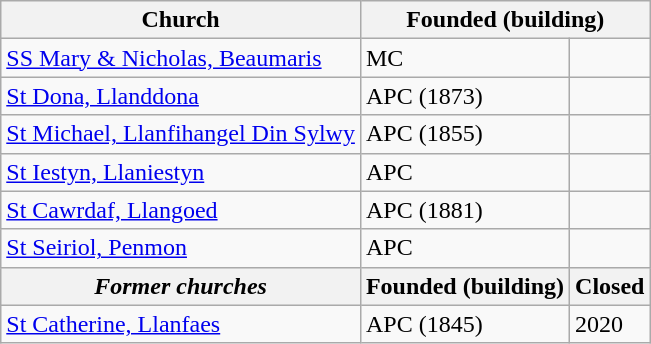<table class="wikitable">
<tr>
<th>Church</th>
<th colspan="2">Founded (building)</th>
</tr>
<tr>
<td><a href='#'>SS Mary & Nicholas, Beaumaris</a></td>
<td>MC</td>
<td></td>
</tr>
<tr>
<td><a href='#'>St Dona, Llanddona</a></td>
<td>APC (1873)</td>
<td></td>
</tr>
<tr>
<td><a href='#'>St Michael, Llanfihangel Din Sylwy</a></td>
<td>APC (1855)</td>
<td></td>
</tr>
<tr>
<td><a href='#'>St Iestyn, Llaniestyn</a></td>
<td>APC</td>
<td></td>
</tr>
<tr>
<td><a href='#'>St Cawrdaf, Llangoed</a></td>
<td>APC (1881)</td>
<td></td>
</tr>
<tr>
<td><a href='#'>St Seiriol, Penmon</a></td>
<td>APC</td>
<td></td>
</tr>
<tr>
<th><em>Former churches</em></th>
<th>Founded (building)</th>
<th>Closed</th>
</tr>
<tr>
<td><a href='#'>St Catherine, Llanfaes</a></td>
<td>APC (1845)</td>
<td>2020</td>
</tr>
</table>
